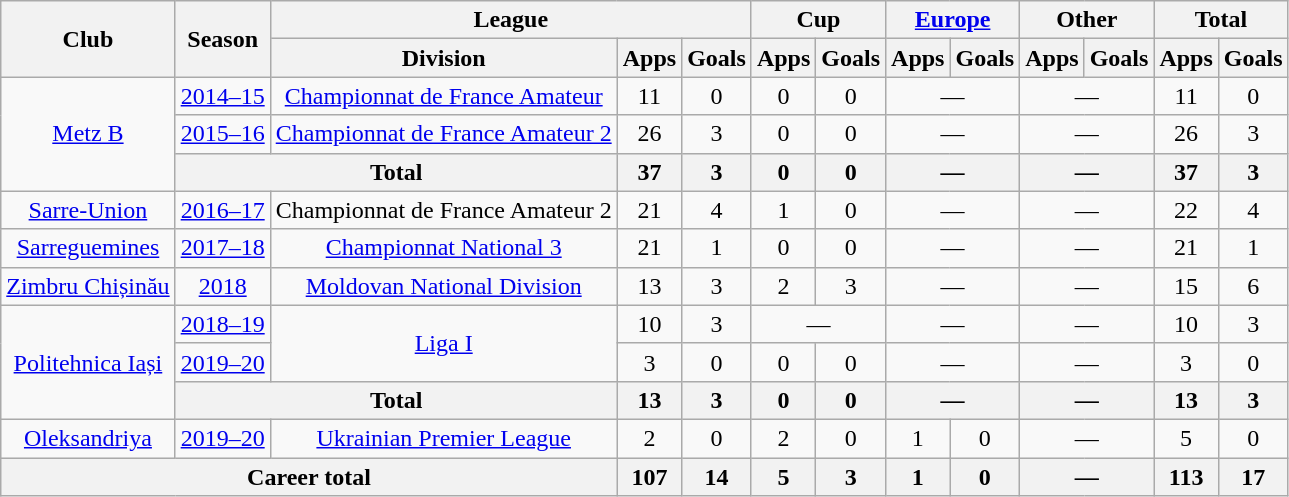<table class="wikitable" style="text-align:center">
<tr>
<th rowspan="2">Club</th>
<th rowspan="2">Season</th>
<th colspan="3">League</th>
<th colspan="2">Cup</th>
<th colspan="2"><a href='#'>Europe</a></th>
<th colspan="2">Other</th>
<th colspan="2">Total</th>
</tr>
<tr>
<th>Division</th>
<th>Apps</th>
<th>Goals</th>
<th>Apps</th>
<th>Goals</th>
<th>Apps</th>
<th>Goals</th>
<th>Apps</th>
<th>Goals</th>
<th>Apps</th>
<th>Goals</th>
</tr>
<tr>
<td rowspan="3" valign="center"><a href='#'>Metz B</a></td>
<td><a href='#'>2014–15</a></td>
<td rowspan="1" valign="center"><a href='#'>Championnat de France Amateur</a></td>
<td>11</td>
<td>0</td>
<td>0</td>
<td>0</td>
<td colspan="2">—</td>
<td colspan="2">—</td>
<td>11</td>
<td>0</td>
</tr>
<tr>
<td><a href='#'>2015–16</a></td>
<td rowspan="1" valign="center"><a href='#'>Championnat de France Amateur 2</a></td>
<td>26</td>
<td>3</td>
<td>0</td>
<td>0</td>
<td colspan="2">—</td>
<td colspan="2">—</td>
<td>26</td>
<td>3</td>
</tr>
<tr>
<th colspan="2" valign="center">Total</th>
<th>37</th>
<th>3</th>
<th>0</th>
<th>0</th>
<th colspan="2">—</th>
<th colspan="2">—</th>
<th>37</th>
<th>3</th>
</tr>
<tr>
<td rowspan="1" valign="center"><a href='#'>Sarre-Union</a></td>
<td><a href='#'>2016–17</a></td>
<td rowspan="1" valign="center">Championnat de France Amateur 2</td>
<td>21</td>
<td>4</td>
<td>1</td>
<td>0</td>
<td colspan="2">—</td>
<td colspan="2">—</td>
<td>22</td>
<td>4</td>
</tr>
<tr>
<td rowspan="1" valign="center"><a href='#'>Sarreguemines</a></td>
<td><a href='#'>2017–18</a></td>
<td rowspan="1" valign="center"><a href='#'>Championnat National 3</a></td>
<td>21</td>
<td>1</td>
<td>0</td>
<td>0</td>
<td colspan="2">—</td>
<td colspan="2">—</td>
<td>21</td>
<td>1</td>
</tr>
<tr>
<td rowspan="1" valign="center"><a href='#'>Zimbru Chișinău</a></td>
<td><a href='#'>2018</a></td>
<td rowspan="1" valign="center"><a href='#'>Moldovan National Division</a></td>
<td>13</td>
<td>3</td>
<td>2</td>
<td>3</td>
<td colspan="2">—</td>
<td colspan="2">—</td>
<td>15</td>
<td>6</td>
</tr>
<tr>
<td rowspan="3" valign="center"><a href='#'>Politehnica Iași</a></td>
<td><a href='#'>2018–19</a></td>
<td rowspan="2" valign="center"><a href='#'>Liga I</a></td>
<td>10</td>
<td>3</td>
<td colspan="2">—</td>
<td colspan="2">—</td>
<td colspan="2">—</td>
<td>10</td>
<td>3</td>
</tr>
<tr>
<td><a href='#'>2019–20</a></td>
<td>3</td>
<td>0</td>
<td>0</td>
<td>0</td>
<td colspan="2">—</td>
<td colspan="2">—</td>
<td>3</td>
<td>0</td>
</tr>
<tr>
<th colspan="2" valign="center">Total</th>
<th>13</th>
<th>3</th>
<th>0</th>
<th>0</th>
<th colspan="2">—</th>
<th colspan="2">—</th>
<th>13</th>
<th>3</th>
</tr>
<tr>
<td rowspan="1" valign="center"><a href='#'>Oleksandriya</a></td>
<td><a href='#'>2019–20</a></td>
<td rowspan="1" valign="center"><a href='#'>Ukrainian Premier League</a></td>
<td>2</td>
<td>0</td>
<td>2</td>
<td>0</td>
<td>1</td>
<td>0</td>
<td colspan="2">—</td>
<td>5</td>
<td>0</td>
</tr>
<tr>
<th colspan="3">Career total</th>
<th>107</th>
<th>14</th>
<th>5</th>
<th>3</th>
<th>1</th>
<th>0</th>
<th colspan="2">—</th>
<th>113</th>
<th>17</th>
</tr>
</table>
